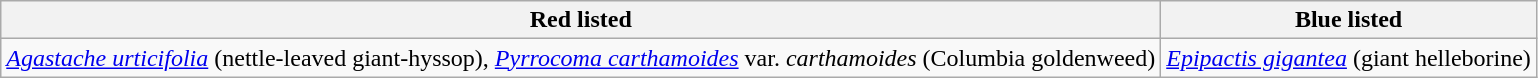<table class="wikitable">
<tr>
<th>Red listed</th>
<th>Blue listed</th>
</tr>
<tr>
<td><em><a href='#'>Agastache urticifolia</a></em> (nettle-leaved giant-hyssop), <em><a href='#'>Pyrrocoma carthamoides</a></em> var. <em>carthamoides</em> (Columbia goldenweed)</td>
<td><em><a href='#'>Epipactis gigantea</a></em> (giant helleborine)</td>
</tr>
</table>
